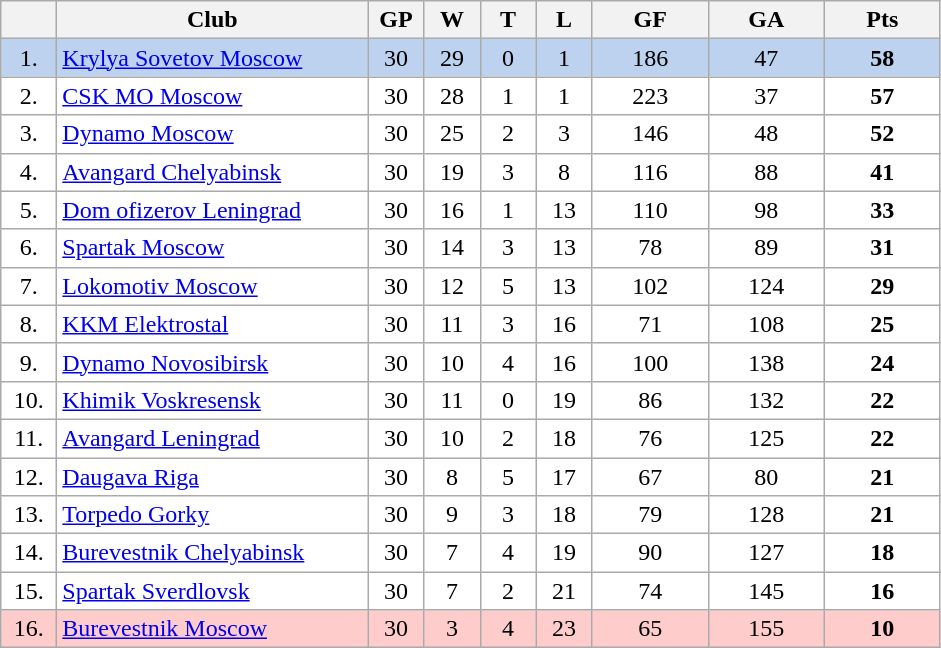<table class="wikitable">
<tr>
<th width="30"></th>
<th width="200">Club</th>
<th width="30">GP</th>
<th width="30">W</th>
<th width="30">T</th>
<th width="30">L</th>
<th width="70">GF</th>
<th width="70">GA</th>
<th width="70">Pts</th>
</tr>
<tr bgcolor="#BCD2EE" align="center">
<td>1.</td>
<td align="left"><a href='#'>Krylya Sovetov Moscow</a></td>
<td>30</td>
<td>29</td>
<td>0</td>
<td>1</td>
<td>186</td>
<td>47</td>
<td><strong>58</strong></td>
</tr>
<tr bgcolor="#FFFFFF" align="center">
<td>2.</td>
<td align="left"><a href='#'>CSK MO Moscow</a></td>
<td>30</td>
<td>28</td>
<td>1</td>
<td>1</td>
<td>223</td>
<td>37</td>
<td><strong>57</strong></td>
</tr>
<tr bgcolor="#FFFFFF" align="center">
<td>3.</td>
<td align="left"><a href='#'>Dynamo Moscow</a></td>
<td>30</td>
<td>25</td>
<td>2</td>
<td>3</td>
<td>146</td>
<td>48</td>
<td><strong>52</strong></td>
</tr>
<tr bgcolor="#FFFFFF" align="center">
<td>4.</td>
<td align="left"><a href='#'>Avangard Chelyabinsk</a></td>
<td>30</td>
<td>19</td>
<td>3</td>
<td>8</td>
<td>116</td>
<td>88</td>
<td><strong>41</strong></td>
</tr>
<tr bgcolor="#FFFFFF" align="center">
<td>5.</td>
<td align="left"><a href='#'>Dom ofizerov Leningrad</a></td>
<td>30</td>
<td>16</td>
<td>1</td>
<td>13</td>
<td>110</td>
<td>98</td>
<td><strong>33</strong></td>
</tr>
<tr bgcolor="#FFFFFF" align="center">
<td>6.</td>
<td align="left"><a href='#'>Spartak Moscow</a></td>
<td>30</td>
<td>14</td>
<td>3</td>
<td>13</td>
<td>78</td>
<td>89</td>
<td><strong>31</strong></td>
</tr>
<tr bgcolor="#FFFFFF" align="center">
<td>7.</td>
<td align="left"><a href='#'>Lokomotiv Moscow</a></td>
<td>30</td>
<td>12</td>
<td>5</td>
<td>13</td>
<td>102</td>
<td>124</td>
<td><strong>29</strong></td>
</tr>
<tr bgcolor="#FFFFFF" align="center">
<td>8.</td>
<td align="left"><a href='#'>KKM Elektrostal</a></td>
<td>30</td>
<td>11</td>
<td>3</td>
<td>16</td>
<td>71</td>
<td>108</td>
<td><strong>25</strong></td>
</tr>
<tr bgcolor="#FFFFFF" align="center">
<td>9.</td>
<td align="left"><a href='#'>Dynamo Novosibirsk</a></td>
<td>30</td>
<td>10</td>
<td>4</td>
<td>16</td>
<td>100</td>
<td>138</td>
<td><strong>24</strong></td>
</tr>
<tr bgcolor="#FFFFFF" align="center">
<td>10.</td>
<td align="left"><a href='#'>Khimik Voskresensk</a></td>
<td>30</td>
<td>11</td>
<td>0</td>
<td>19</td>
<td>86</td>
<td>132</td>
<td><strong>22</strong></td>
</tr>
<tr bgcolor="#FFFFFF" align="center">
<td>11.</td>
<td align="left"><a href='#'>Avangard Leningrad</a></td>
<td>30</td>
<td>10</td>
<td>2</td>
<td>18</td>
<td>76</td>
<td>125</td>
<td><strong>22</strong></td>
</tr>
<tr bgcolor="#FFFFFF" align="center">
<td>12.</td>
<td align="left"><a href='#'>Daugava Riga</a></td>
<td>30</td>
<td>8</td>
<td>5</td>
<td>17</td>
<td>67</td>
<td>80</td>
<td><strong>21</strong></td>
</tr>
<tr bgcolor="#FFFFFF" align="center">
<td>13.</td>
<td align="left"><a href='#'>Torpedo Gorky</a></td>
<td>30</td>
<td>9</td>
<td>3</td>
<td>18</td>
<td>79</td>
<td>128</td>
<td><strong>21</strong></td>
</tr>
<tr bgcolor="#FFFFFF" align="center">
<td>14.</td>
<td align="left"><a href='#'>Burevestnik Chelyabinsk</a></td>
<td>30</td>
<td>7</td>
<td>4</td>
<td>19</td>
<td>90</td>
<td>127</td>
<td><strong>18</strong></td>
</tr>
<tr bgcolor="#FFFFFF" align="center">
<td>15.</td>
<td align="left"><a href='#'>Spartak Sverdlovsk</a></td>
<td>30</td>
<td>7</td>
<td>2</td>
<td>21</td>
<td>74</td>
<td>145</td>
<td><strong>16</strong></td>
</tr>
<tr bgcolor="#ffcccc" align="center">
<td>16.</td>
<td align="left"><a href='#'>Burevestnik Moscow</a></td>
<td>30</td>
<td>3</td>
<td>4</td>
<td>23</td>
<td>65</td>
<td>155</td>
<td><strong>10</strong></td>
</tr>
</table>
